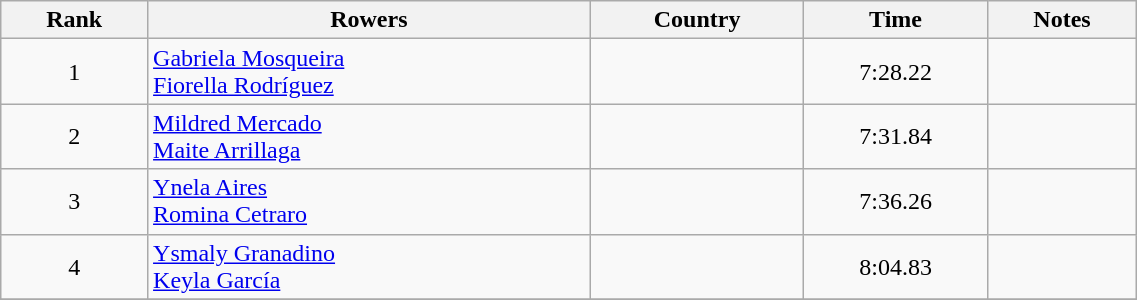<table class="wikitable" width=60% style="text-align:center">
<tr>
<th>Rank</th>
<th>Rowers</th>
<th>Country</th>
<th>Time</th>
<th>Notes</th>
</tr>
<tr>
<td>1</td>
<td align=left><a href='#'>Gabriela Mosqueira</a><br><a href='#'>Fiorella Rodríguez</a></td>
<td align=left></td>
<td>7:28.22</td>
<td></td>
</tr>
<tr>
<td>2</td>
<td align=left><a href='#'>Mildred Mercado</a><br><a href='#'>Maite Arrillaga</a></td>
<td align=left></td>
<td>7:31.84</td>
<td></td>
</tr>
<tr>
<td>3</td>
<td align=left><a href='#'>Ynela Aires</a><br><a href='#'>Romina Cetraro</a></td>
<td align=left></td>
<td>7:36.26</td>
<td></td>
</tr>
<tr>
<td>4</td>
<td align=left><a href='#'>Ysmaly Granadino</a><br><a href='#'>Keyla García</a></td>
<td align=left></td>
<td>8:04.83</td>
<td></td>
</tr>
<tr>
</tr>
</table>
